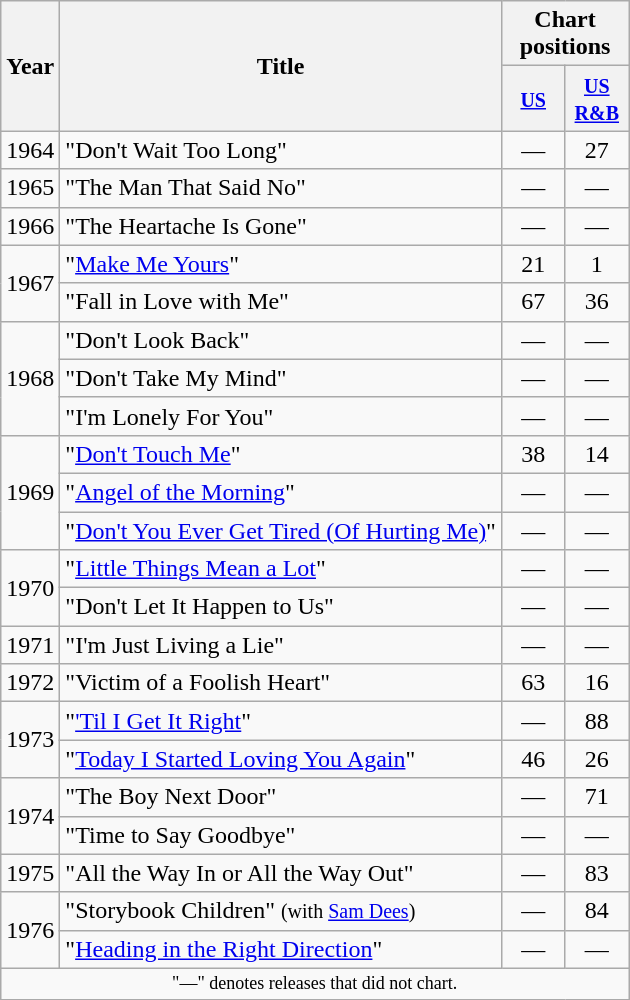<table class="wikitable">
<tr>
<th rowspan="2">Year</th>
<th rowspan="2">Title</th>
<th colspan="2">Chart positions</th>
</tr>
<tr>
<th width="35"><small><a href='#'>US</a></small><br></th>
<th width="35"><small><a href='#'>US R&B</a></small><br></th>
</tr>
<tr>
<td>1964</td>
<td>"Don't Wait Too Long"</td>
<td align="center">—</td>
<td align="center">27</td>
</tr>
<tr>
<td>1965</td>
<td>"The Man That Said No"</td>
<td align="center">—</td>
<td align="center">—</td>
</tr>
<tr>
<td>1966</td>
<td>"The Heartache Is Gone"</td>
<td align="center">—</td>
<td align="center">—</td>
</tr>
<tr>
<td rowspan="2">1967</td>
<td>"<a href='#'>Make Me Yours</a>"</td>
<td align="center">21</td>
<td align="center">1</td>
</tr>
<tr>
<td>"Fall in Love with Me"</td>
<td align="center">67</td>
<td align="center">36</td>
</tr>
<tr>
<td rowspan="3">1968</td>
<td>"Don't Look Back"</td>
<td align="center">—</td>
<td align="center">—</td>
</tr>
<tr>
<td>"Don't Take My Mind"</td>
<td align="center">—</td>
<td align="center">—</td>
</tr>
<tr>
<td>"I'm Lonely For You"</td>
<td align="center">—</td>
<td align="center">—</td>
</tr>
<tr>
<td rowspan="3">1969</td>
<td>"<a href='#'>Don't Touch Me</a>"</td>
<td align="center">38</td>
<td align="center">14</td>
</tr>
<tr>
<td>"<a href='#'>Angel of the Morning</a>"</td>
<td align="center">—</td>
<td align="center">—</td>
</tr>
<tr>
<td>"<a href='#'>Don't You Ever Get Tired (Of Hurting Me)</a>"</td>
<td align="center">—</td>
<td align="center">—</td>
</tr>
<tr>
<td rowspan="2">1970</td>
<td>"<a href='#'>Little Things Mean a Lot</a>"</td>
<td align="center">—</td>
<td align="center">—</td>
</tr>
<tr>
<td>"Don't Let It Happen to Us"</td>
<td align="center">—</td>
<td align="center">—</td>
</tr>
<tr>
<td>1971</td>
<td>"I'm Just Living a Lie"</td>
<td align="center">—</td>
<td align="center">—</td>
</tr>
<tr>
<td>1972</td>
<td>"Victim of a Foolish Heart"</td>
<td align="center">63</td>
<td align="center">16</td>
</tr>
<tr>
<td rowspan="2">1973</td>
<td>"<a href='#'>'Til I Get It Right</a>"</td>
<td align="center">—</td>
<td align="center">88</td>
</tr>
<tr>
<td>"<a href='#'>Today I Started Loving You Again</a>"</td>
<td align="center">46</td>
<td align="center">26</td>
</tr>
<tr>
<td rowspan="2">1974</td>
<td>"The Boy Next Door"</td>
<td align="center">—</td>
<td align="center">71</td>
</tr>
<tr>
<td>"Time to Say Goodbye"</td>
<td align="center">—</td>
<td align="center">—</td>
</tr>
<tr>
<td>1975</td>
<td>"All the Way In or All the Way Out"</td>
<td align="center">—</td>
<td align="center">83</td>
</tr>
<tr>
<td rowspan="2">1976</td>
<td>"Storybook Children" <small>(with <a href='#'>Sam Dees</a>)</small></td>
<td align="center">—</td>
<td align="center">84</td>
</tr>
<tr>
<td>"<a href='#'>Heading in the Right Direction</a>"</td>
<td align="center">—</td>
<td align="center">—</td>
</tr>
<tr>
<td colspan="4" style="text-align:center; font-size:9pt;">"—" denotes releases that did not chart.</td>
</tr>
</table>
